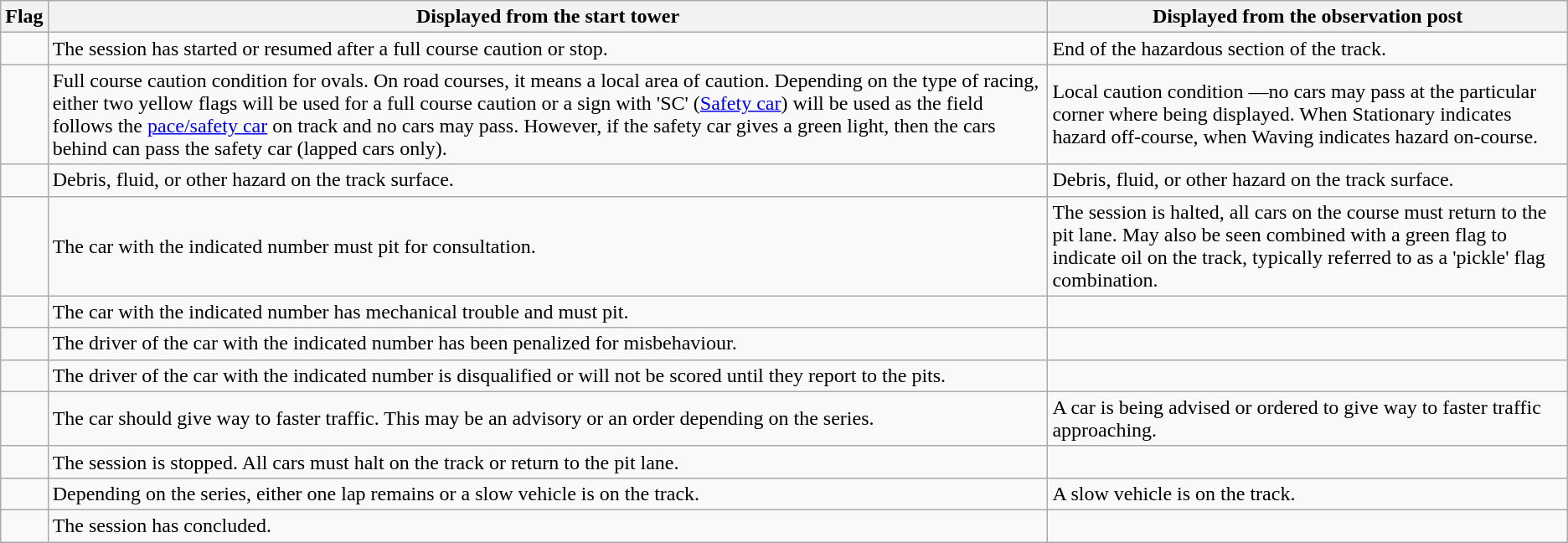<table class="wikitable">
<tr>
<th>Flag</th>
<th>Displayed from the start tower</th>
<th>Displayed from the observation post</th>
</tr>
<tr>
<td></td>
<td>The session has started or resumed after a full course caution or stop.</td>
<td>End of the hazardous section of the track.</td>
</tr>
<tr>
<td></td>
<td>Full course caution condition for ovals. On road courses, it means a local area of caution. Depending on the type of racing, either two yellow flags will be used for a full course caution or a sign with 'SC' (<a href='#'>Safety car</a>) will be used as the field follows the <a href='#'>pace/safety car</a> on track and no cars may pass. However, if the safety car gives a green light, then the cars behind can pass the safety car (lapped cars only).</td>
<td>Local caution condition —no cars may pass at the particular corner where being displayed. When Stationary indicates hazard off-course, when Waving indicates hazard on-course.</td>
</tr>
<tr>
<td></td>
<td>Debris, fluid, or other hazard on the track surface.</td>
<td>Debris, fluid, or other hazard on the track surface.</td>
</tr>
<tr>
<td></td>
<td>The car with the indicated number must pit for consultation.</td>
<td>The session is halted, all cars on the course must return to the pit lane. May also be seen combined with a green flag to indicate oil on the track, typically referred to as a 'pickle' flag combination.</td>
</tr>
<tr>
<td></td>
<td>The car with the indicated number has mechanical trouble and must pit.</td>
<td></td>
</tr>
<tr>
<td></td>
<td>The driver of the car with the indicated number has been penalized for misbehaviour.</td>
<td></td>
</tr>
<tr>
<td></td>
<td>The driver of the car with the indicated number is disqualified or will not be scored until they report to the pits.</td>
<td></td>
</tr>
<tr>
<td></td>
<td>The car should give way to faster traffic. This may be an advisory or an order depending on the series.</td>
<td>A car is being advised or ordered to give way to faster traffic approaching.</td>
</tr>
<tr>
<td></td>
<td>The session is stopped. All cars must halt on the track or return to the pit lane.</td>
<td></td>
</tr>
<tr>
<td></td>
<td>Depending on the series, either one lap remains or a slow vehicle is on the track.</td>
<td>A slow vehicle is on the track.</td>
</tr>
<tr>
<td></td>
<td>The session has concluded.</td>
<td></td>
</tr>
</table>
